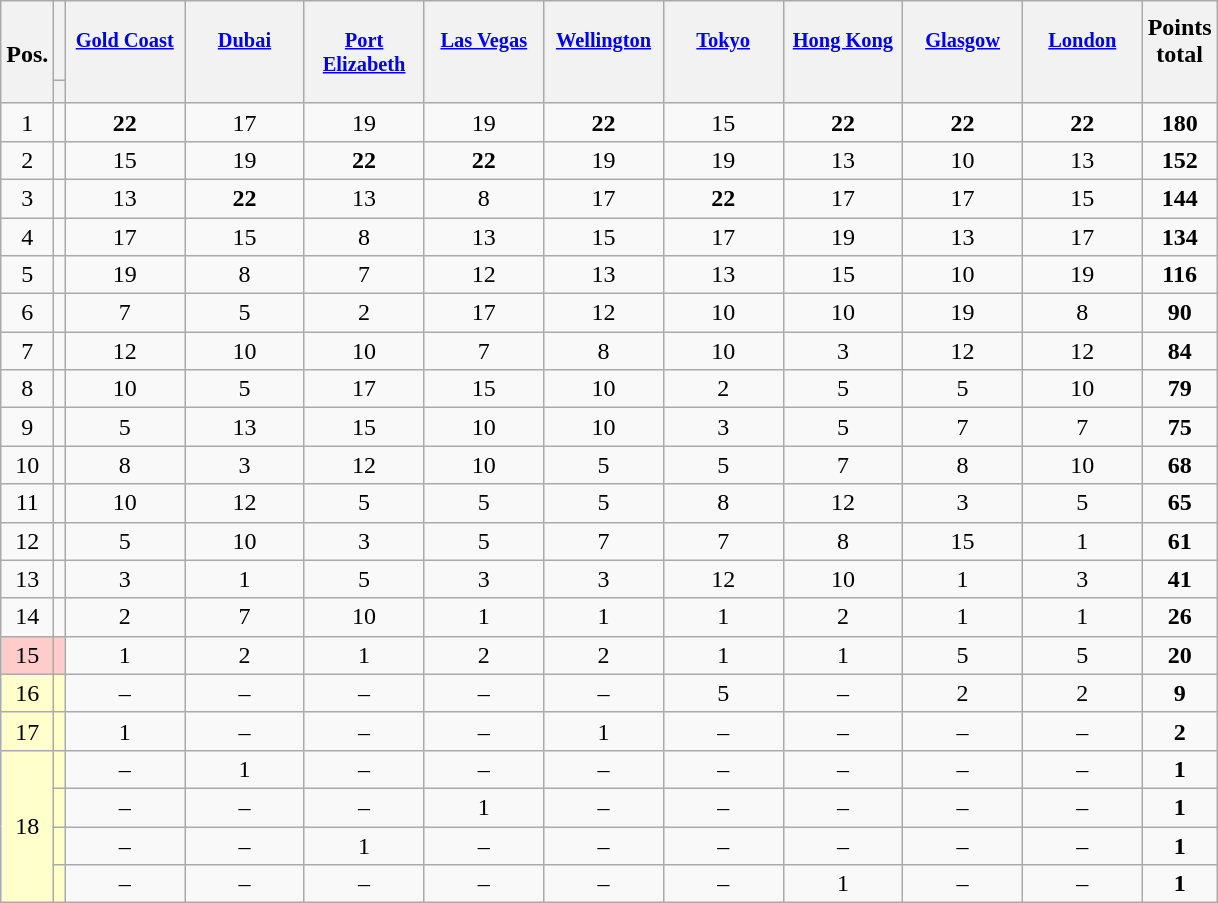<table class="wikitable sortable" style="text-align:center;">
<tr>
<th style="border-bottom:1px solid transparent;"><br>Pos.</th>
<th></th>
<th style="vertical-align:top;width:5.5em;border-bottom:1px solid transparent;padding:2px;font-size:85%;"><br><a href='#'>Gold Coast</a></th>
<th style="vertical-align:top;width:5.5em;border-bottom:1px solid transparent;padding:2px;font-size:85%;"><br><a href='#'>Dubai</a></th>
<th style="vertical-align:top;width:5.5em;border-bottom:1px solid transparent;padding:2px;font-size:85%;"><br><a href='#'>Port Elizabeth</a></th>
<th style="vertical-align:top;width:5.5em;border-bottom:1px solid transparent;padding:2px;font-size:85%;"><br><a href='#'>Las Vegas</a></th>
<th style="vertical-align:top;width:5.5em;border-bottom:1px solid transparent;padding:2px;font-size:85%;"><br><a href='#'>Wellington</a></th>
<th style="vertical-align:top;width:5.5em;border-bottom:1px solid transparent;padding:2px;font-size:85%;"><br><a href='#'>Tokyo</a></th>
<th style="vertical-align:top;width:5.5em;border-bottom:1px solid transparent;padding:2px;font-size:85%;"><br><a href='#'>Hong Kong</a></th>
<th style="vertical-align:top;width:5.5em;border-bottom:1px solid transparent;padding:2px;font-size:85%;"><br><a href='#'>Glasgow</a></th>
<th style="vertical-align:top;width:5.5em;border-bottom:1px solid transparent;padding:2px;font-size:85%;"><br><a href='#'>London</a></th>
<th style="border-bottom:1px solid transparent;">Points<br>total</th>
</tr>
<tr style="line-height:8px;">
<th style="border-top:1px solid transparent;"> </th>
<th style="border-top:1px solid transparent;"></th>
<th data-sort-type="number" style="border-top:1px solid transparent;"></th>
<th data-sort-type="number" style="border-top:1px solid transparent;"></th>
<th data-sort-type="number" style="border-top:1px solid transparent;"></th>
<th data-sort-type="number" style="border-top:1px solid transparent;"></th>
<th data-sort-type="number" style="border-top:1px solid transparent;"></th>
<th data-sort-type="number" style="border-top:1px solid transparent;"></th>
<th data-sort-type="number" style="border-top:1px solid transparent;"></th>
<th data-sort-type="number" style="border-top:1px solid transparent;"></th>
<th data-sort-type="number" style="border-top:1px solid transparent;"></th>
<th data-sort-type="number" style="border-top:1px solid transparent;"> </th>
</tr>
<tr>
<td>1</td>
<td align=left></td>
<td><strong>22</strong></td>
<td>17</td>
<td>19</td>
<td>19</td>
<td><strong>22</strong></td>
<td>15</td>
<td><strong>22</strong></td>
<td><strong>22</strong></td>
<td><strong>22</strong></td>
<td><strong>180</strong></td>
</tr>
<tr>
<td>2</td>
<td align=left></td>
<td>15</td>
<td>19</td>
<td><strong>22</strong></td>
<td><strong>22</strong></td>
<td>19</td>
<td>19</td>
<td>13</td>
<td>10</td>
<td>13</td>
<td><strong>152</strong></td>
</tr>
<tr>
<td>3</td>
<td align=left></td>
<td>13</td>
<td><strong>22</strong></td>
<td>13</td>
<td>8</td>
<td>17</td>
<td><strong>22</strong></td>
<td>17</td>
<td>17</td>
<td>15</td>
<td><strong>144</strong></td>
</tr>
<tr>
<td>4</td>
<td align=left></td>
<td>17</td>
<td>15</td>
<td>8</td>
<td>13</td>
<td>15</td>
<td>17</td>
<td>19</td>
<td>13</td>
<td>17</td>
<td><strong>134</strong></td>
</tr>
<tr>
<td>5</td>
<td align=left></td>
<td>19</td>
<td>8</td>
<td>7</td>
<td>12</td>
<td>13</td>
<td>13</td>
<td>15</td>
<td>10</td>
<td>19</td>
<td><strong>116</strong></td>
</tr>
<tr>
<td>6</td>
<td align=left></td>
<td>7</td>
<td>5</td>
<td>2</td>
<td>17</td>
<td>12</td>
<td>10</td>
<td>10</td>
<td>19</td>
<td>8</td>
<td><strong>90</strong></td>
</tr>
<tr>
<td>7</td>
<td align=left></td>
<td>12</td>
<td>10</td>
<td>10</td>
<td>7</td>
<td>8</td>
<td>10</td>
<td>3</td>
<td>12</td>
<td>12</td>
<td><strong>84</strong></td>
</tr>
<tr>
<td>8</td>
<td align=left></td>
<td>10</td>
<td>5</td>
<td>17</td>
<td>15</td>
<td>10</td>
<td>2</td>
<td>5</td>
<td>5</td>
<td>10</td>
<td><strong>79</strong></td>
</tr>
<tr>
<td>9</td>
<td align=left></td>
<td>5</td>
<td>13</td>
<td>15</td>
<td>10</td>
<td>10</td>
<td>3</td>
<td>5</td>
<td>7</td>
<td>7</td>
<td><strong>75</strong></td>
</tr>
<tr>
<td>10</td>
<td align=left></td>
<td>8</td>
<td>3</td>
<td>12</td>
<td>10</td>
<td>5</td>
<td>5</td>
<td>7</td>
<td>8</td>
<td>10</td>
<td><strong>68</strong></td>
</tr>
<tr>
<td>11</td>
<td align=left></td>
<td>10</td>
<td>12</td>
<td>5</td>
<td>5</td>
<td>5</td>
<td>8</td>
<td>12</td>
<td>3</td>
<td>5</td>
<td><strong>65</strong></td>
</tr>
<tr>
<td>12</td>
<td align=left></td>
<td>5</td>
<td>10</td>
<td>3</td>
<td>5</td>
<td>7</td>
<td>7</td>
<td>8</td>
<td>15</td>
<td>1</td>
<td><strong>61</strong></td>
</tr>
<tr>
<td>13</td>
<td align=left></td>
<td>3</td>
<td>1</td>
<td>5</td>
<td>3</td>
<td>3</td>
<td>12</td>
<td>10</td>
<td>1</td>
<td>3</td>
<td><strong>41</strong></td>
</tr>
<tr>
<td>14</td>
<td align=left></td>
<td>2</td>
<td>7</td>
<td>10</td>
<td>1</td>
<td>1</td>
<td>1</td>
<td>2</td>
<td>1</td>
<td>1</td>
<td><strong>26</strong></td>
</tr>
<tr>
<td bgcolor=ffcccc>15</td>
<td bgcolor=ffcccc align=left></td>
<td>1</td>
<td>2</td>
<td>1</td>
<td>2</td>
<td>2</td>
<td>1</td>
<td>1</td>
<td>5</td>
<td>5</td>
<td><strong>20</strong></td>
</tr>
<tr>
<td bgcolor=ffffcc>16</td>
<td bgcolor=ffffcc align=left></td>
<td>–</td>
<td>–</td>
<td>–</td>
<td>–</td>
<td>–</td>
<td>5</td>
<td>–</td>
<td>2</td>
<td>2</td>
<td><strong>9</strong></td>
</tr>
<tr>
<td bgcolor=ffffcc>17</td>
<td bgcolor=ffffcc align=left></td>
<td>1</td>
<td>–</td>
<td>–</td>
<td>–</td>
<td>1</td>
<td>–</td>
<td>–</td>
<td>–</td>
<td>–</td>
<td><strong>2</strong></td>
</tr>
<tr>
<td bgcolor=ffffcc rowspan=4>18</td>
<td bgcolor=ffffcc align=left></td>
<td>–</td>
<td>1</td>
<td>–</td>
<td>–</td>
<td>–</td>
<td>–</td>
<td>–</td>
<td>–</td>
<td>–</td>
<td><strong>1</strong></td>
</tr>
<tr>
<td bgcolor=ffffcc align=left></td>
<td>–</td>
<td>–</td>
<td>–</td>
<td>1</td>
<td>–</td>
<td>–</td>
<td>–</td>
<td>–</td>
<td>–</td>
<td><strong>1</strong></td>
</tr>
<tr>
<td bgcolor=ffffcc align=left></td>
<td>–</td>
<td>–</td>
<td>1</td>
<td>–</td>
<td>–</td>
<td>–</td>
<td>–</td>
<td>–</td>
<td>–</td>
<td><strong>1</strong></td>
</tr>
<tr>
<td bgcolor=ffffcc align=left></td>
<td>–</td>
<td>–</td>
<td>–</td>
<td>–</td>
<td>–</td>
<td>–</td>
<td>1</td>
<td>–</td>
<td>–</td>
<td><strong>1</strong></td>
</tr>
</table>
